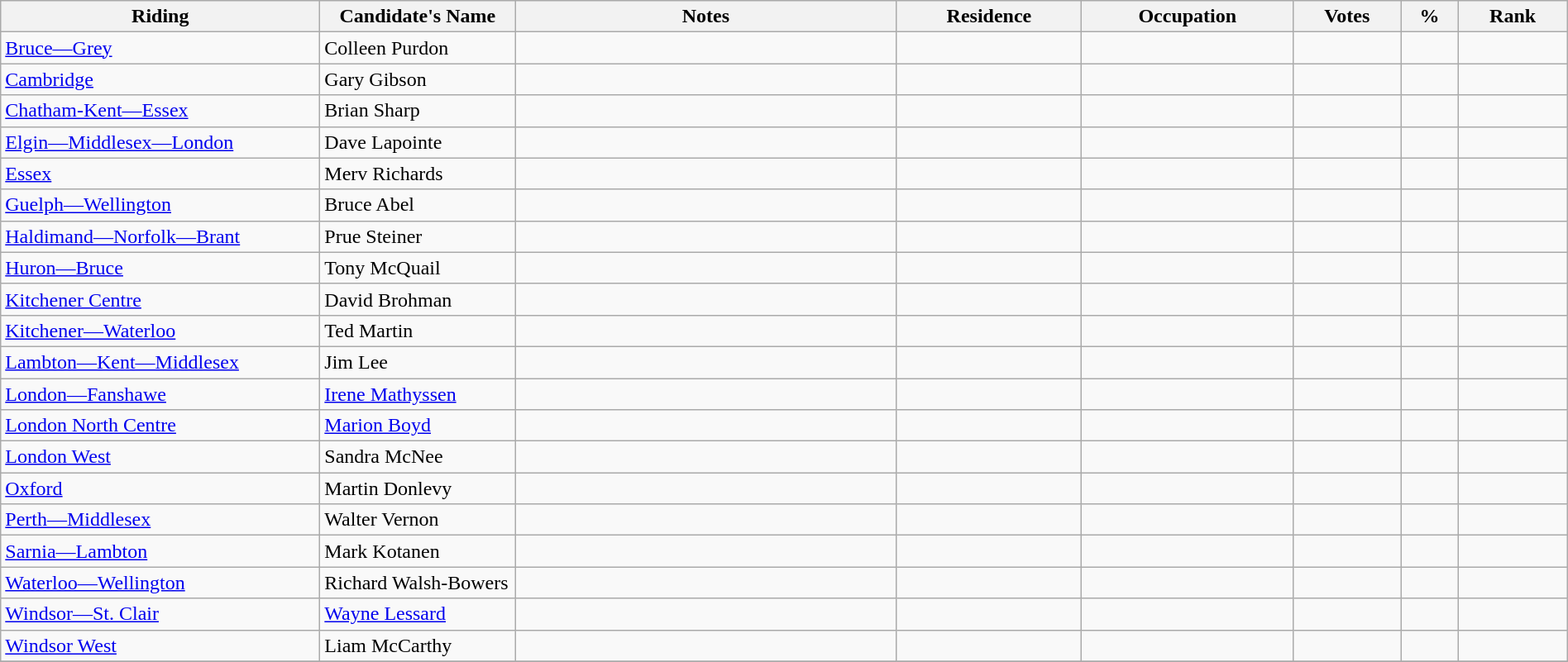<table class="wikitable sortable" width="100%">
<tr>
<th style="width:250px;">Riding<br></th>
<th style="width:150px;">Candidate's Name</th>
<th style="width:300px;">Notes</th>
<th>Residence</th>
<th>Occupation</th>
<th>Votes</th>
<th>%</th>
<th>Rank</th>
</tr>
<tr>
<td><a href='#'>Bruce—Grey</a></td>
<td>Colleen Purdon</td>
<td></td>
<td></td>
<td></td>
<td></td>
<td></td>
<td></td>
</tr>
<tr>
<td><a href='#'>Cambridge</a></td>
<td>Gary Gibson</td>
<td></td>
<td></td>
<td></td>
<td></td>
<td></td>
<td></td>
</tr>
<tr>
<td><a href='#'>Chatham-Kent—Essex</a></td>
<td>Brian Sharp</td>
<td></td>
<td></td>
<td></td>
<td></td>
<td></td>
<td></td>
</tr>
<tr>
<td><a href='#'>Elgin—Middlesex—London</a></td>
<td>Dave Lapointe</td>
<td></td>
<td></td>
<td></td>
<td></td>
<td></td>
<td></td>
</tr>
<tr>
<td><a href='#'>Essex</a></td>
<td>Merv Richards</td>
<td></td>
<td></td>
<td></td>
<td></td>
<td></td>
<td></td>
</tr>
<tr>
<td><a href='#'>Guelph—Wellington</a></td>
<td>Bruce Abel</td>
<td></td>
<td></td>
<td></td>
<td></td>
<td></td>
<td></td>
</tr>
<tr>
<td><a href='#'>Haldimand—Norfolk—Brant</a></td>
<td>Prue Steiner</td>
<td></td>
<td></td>
<td></td>
<td></td>
<td></td>
<td></td>
</tr>
<tr>
<td><a href='#'>Huron—Bruce</a></td>
<td>Tony McQuail</td>
<td></td>
<td></td>
<td></td>
<td></td>
<td></td>
<td></td>
</tr>
<tr>
<td><a href='#'>Kitchener Centre</a></td>
<td>David Brohman</td>
<td></td>
<td></td>
<td></td>
<td></td>
<td></td>
<td></td>
</tr>
<tr>
<td><a href='#'>Kitchener—Waterloo</a></td>
<td>Ted Martin</td>
<td></td>
<td></td>
<td></td>
<td></td>
<td></td>
<td></td>
</tr>
<tr>
<td><a href='#'>Lambton—Kent—Middlesex</a></td>
<td>Jim Lee</td>
<td></td>
<td></td>
<td></td>
<td></td>
<td></td>
<td></td>
</tr>
<tr>
<td><a href='#'>London—Fanshawe</a></td>
<td><a href='#'>Irene Mathyssen</a></td>
<td></td>
<td></td>
<td></td>
<td></td>
<td></td>
<td></td>
</tr>
<tr>
<td><a href='#'>London North Centre</a></td>
<td><a href='#'>Marion Boyd</a></td>
<td></td>
<td></td>
<td></td>
<td></td>
<td></td>
<td></td>
</tr>
<tr>
<td><a href='#'>London West</a></td>
<td>Sandra McNee</td>
<td></td>
<td></td>
<td></td>
<td></td>
<td></td>
<td></td>
</tr>
<tr>
<td><a href='#'>Oxford</a></td>
<td>Martin Donlevy</td>
<td></td>
<td></td>
<td></td>
<td></td>
<td></td>
<td></td>
</tr>
<tr>
<td><a href='#'>Perth—Middlesex</a></td>
<td>Walter Vernon</td>
<td></td>
<td></td>
<td></td>
<td></td>
<td></td>
<td></td>
</tr>
<tr>
<td><a href='#'>Sarnia—Lambton</a></td>
<td>Mark Kotanen</td>
<td></td>
<td></td>
<td></td>
<td></td>
<td></td>
<td></td>
</tr>
<tr>
<td><a href='#'>Waterloo—Wellington</a></td>
<td>Richard Walsh-Bowers</td>
<td></td>
<td></td>
<td></td>
<td></td>
<td></td>
<td></td>
</tr>
<tr>
<td><a href='#'>Windsor—St. Clair</a></td>
<td><a href='#'>Wayne Lessard</a></td>
<td></td>
<td></td>
<td></td>
<td></td>
<td></td>
<td></td>
</tr>
<tr>
<td><a href='#'>Windsor West</a></td>
<td>Liam McCarthy</td>
<td></td>
<td></td>
<td></td>
<td></td>
<td></td>
<td></td>
</tr>
<tr>
</tr>
</table>
